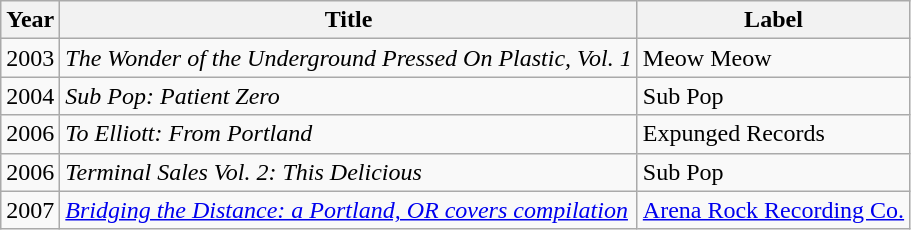<table class="wikitable">
<tr>
<th align="left">Year</th>
<th align="left">Title</th>
<th align="left">Label</th>
</tr>
<tr>
<td>2003</td>
<td><em>The Wonder of the Underground Pressed On Plastic, Vol. 1</em></td>
<td>Meow Meow</td>
</tr>
<tr>
<td>2004</td>
<td><em>Sub Pop: Patient Zero</em></td>
<td>Sub Pop</td>
</tr>
<tr>
<td>2006</td>
<td><em>To Elliott: From Portland</em></td>
<td>Expunged Records</td>
</tr>
<tr>
<td>2006</td>
<td><em>Terminal Sales Vol. 2: This Delicious</em></td>
<td>Sub Pop</td>
</tr>
<tr>
<td>2007</td>
<td><em><a href='#'>Bridging the Distance: a Portland, OR covers compilation</a></em></td>
<td><a href='#'>Arena Rock Recording Co.</a></td>
</tr>
</table>
